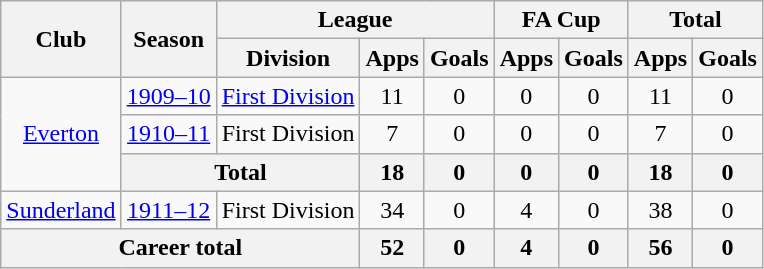<table class="wikitable" style="text-align: center;">
<tr>
<th rowspan="2">Club</th>
<th rowspan="2">Season</th>
<th colspan="3">League</th>
<th colspan="2">FA Cup</th>
<th colspan="2">Total</th>
</tr>
<tr>
<th>Division</th>
<th>Apps</th>
<th>Goals</th>
<th>Apps</th>
<th>Goals</th>
<th>Apps</th>
<th>Goals</th>
</tr>
<tr>
<td rowspan="3"><a href='#'>Everton</a></td>
<td><a href='#'>1909–10</a></td>
<td><a href='#'>First Division</a></td>
<td>11</td>
<td>0</td>
<td>0</td>
<td>0</td>
<td>11</td>
<td>0</td>
</tr>
<tr>
<td><a href='#'>1910–11</a></td>
<td>First Division</td>
<td>7</td>
<td>0</td>
<td>0</td>
<td>0</td>
<td>7</td>
<td>0</td>
</tr>
<tr>
<th colspan="2">Total</th>
<th>18</th>
<th>0</th>
<th>0</th>
<th>0</th>
<th>18</th>
<th>0</th>
</tr>
<tr>
<td><a href='#'>Sunderland</a></td>
<td><a href='#'>1911–12</a></td>
<td>First Division</td>
<td>34</td>
<td>0</td>
<td>4</td>
<td>0</td>
<td>38</td>
<td>0</td>
</tr>
<tr>
<th colspan="3">Career total</th>
<th>52</th>
<th>0</th>
<th>4</th>
<th>0</th>
<th>56</th>
<th>0</th>
</tr>
</table>
